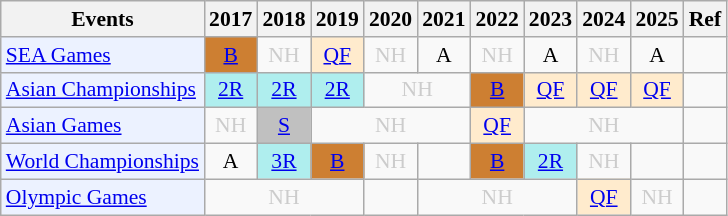<table class="wikitable" style="font-size: 90%; text-align:center">
<tr>
<th>Events</th>
<th>2017</th>
<th>2018</th>
<th>2019</th>
<th>2020</th>
<th>2021</th>
<th>2022</th>
<th>2023</th>
<th>2024</th>
<th>2025</th>
<th>Ref</th>
</tr>
<tr>
<td bgcolor="#ECF2FF"; align="left"><a href='#'>SEA Games</a></td>
<td bgcolor=CD7F32><a href='#'>B</a></td>
<td style=color:#ccc>NH</td>
<td bgcolor=FFEBCD><a href='#'>QF</a></td>
<td style=color:#ccc>NH</td>
<td>A</td>
<td style=color:#ccc>NH</td>
<td>A</td>
<td style=color:#ccc>NH</td>
<td>A</td>
<td></td>
</tr>
<tr>
<td bgcolor="#ECF2FF"; align="left"><a href='#'>Asian Championships</a></td>
<td bgcolor=AFEEEE><a href='#'>2R</a></td>
<td bgcolor=AFEEEE><a href='#'>2R</a></td>
<td bgcolor=AFEEEE><a href='#'>2R</a></td>
<td colspan="2" style=color:#ccc>NH</td>
<td bgcolor=CD7F32><a href='#'>B</a></td>
<td bgcolor=FFEBCD><a href='#'>QF</a></td>
<td bgcolor=FFEBCD><a href='#'>QF</a></td>
<td bgcolor=FFEBCD><a href='#'>QF</a></td>
<td></td>
</tr>
<tr>
<td bgcolor="#ECF2FF"; align="left"><a href='#'>Asian Games</a></td>
<td style=color:#ccc>NH</td>
<td bgcolor=silver><a href='#'>S</a></td>
<td colspan="3" style=color:#ccc>NH</td>
<td bgcolor=FFEBCD><a href='#'>QF</a></td>
<td colspan="3" style=color:#ccc>NH</td>
<td></td>
</tr>
<tr>
<td bgcolor="#ECF2FF"; align="left"><a href='#'>World Championships</a></td>
<td>A</td>
<td bgcolor=AFEEEE><a href='#'>3R</a></td>
<td bgcolor=CD7F32><a href='#'>B</a></td>
<td style=color:#ccc>NH</td>
<td><a href='#'></a></td>
<td bgcolor=CD7F32><a href='#'>B</a></td>
<td bgcolor=AFEEEE><a href='#'>2R</a></td>
<td style=color:#ccc>NH</td>
<td></td>
<td></td>
</tr>
<tr>
<td bgcolor="#ECF2FF"; align="left"><a href='#'>Olympic Games</a></td>
<td colspan="3" style=color:#ccc>NH</td>
<td></td>
<td colspan="3" style=color:#ccc>NH</td>
<td bgcolor=FFEBCD><a href='#'>QF</a></td>
<td style=color:#ccc>NH</td>
<td></td>
</tr>
</table>
